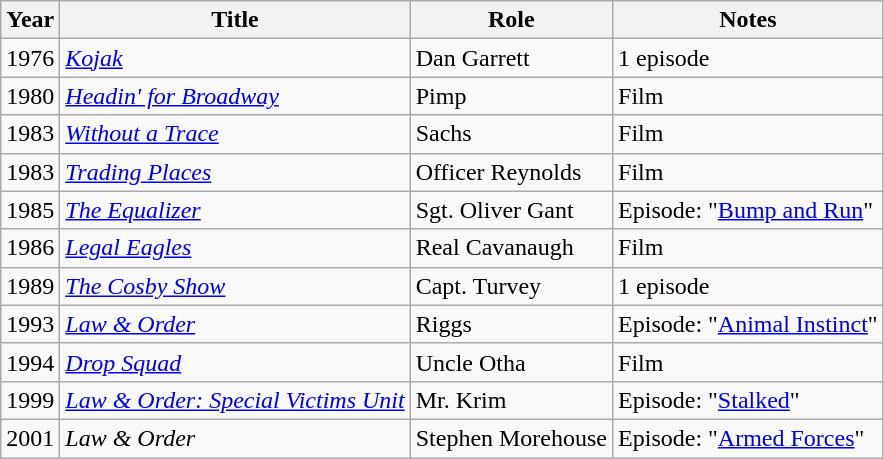<table class="wikitable sortable">
<tr>
<th>Year</th>
<th>Title</th>
<th>Role</th>
<th>Notes</th>
</tr>
<tr>
<td>1976</td>
<td><em><a href='#'>Kojak</a></em></td>
<td>Dan Garrett</td>
<td>1 episode</td>
</tr>
<tr>
<td>1980</td>
<td><em><a href='#'>Headin' for Broadway</a></em></td>
<td>Pimp</td>
<td>Film</td>
</tr>
<tr>
<td>1983</td>
<td><em><a href='#'>Without a Trace</a></em></td>
<td>Sachs</td>
<td>Film</td>
</tr>
<tr>
<td>1983</td>
<td><em><a href='#'>Trading Places</a></em></td>
<td>Officer Reynolds</td>
<td>Film</td>
</tr>
<tr>
<td>1985</td>
<td><em><a href='#'>The Equalizer</a></em></td>
<td>Sgt. Oliver Gant</td>
<td>Episode: "<a href='#'>Bump and Run</a>"</td>
</tr>
<tr>
<td>1986</td>
<td><em><a href='#'>Legal Eagles</a></em></td>
<td>Real Cavanaugh</td>
<td>Film</td>
</tr>
<tr>
<td>1989</td>
<td><em><a href='#'>The Cosby Show</a></em></td>
<td>Capt. Turvey</td>
<td>1 episode</td>
</tr>
<tr>
<td>1993</td>
<td><em><a href='#'>Law & Order</a></em></td>
<td>Riggs</td>
<td>Episode: "<a href='#'>Animal Instinct</a>"</td>
</tr>
<tr>
<td>1994</td>
<td><em><a href='#'>Drop Squad</a></em></td>
<td>Uncle Otha</td>
<td>Film</td>
</tr>
<tr>
<td>1999</td>
<td><em><a href='#'>Law & Order: Special Victims Unit</a></em></td>
<td>Mr. Krim</td>
<td>Episode: "<a href='#'>Stalked</a>"</td>
</tr>
<tr>
<td>2001</td>
<td><em>Law & Order</em></td>
<td>Stephen Morehouse</td>
<td>Episode: "<a href='#'>Armed Forces</a>"</td>
</tr>
</table>
